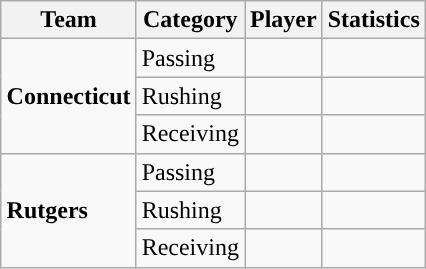<table class="wikitable" style="float: right;">
<tr>
<th>Team</th>
<th>Category</th>
<th>Player</th>
<th>Statistics</th>
</tr>
<tr>
<td rowspan=3><strong>Connecticut</strong></td>
<td>Passing</td>
<td></td>
<td></td>
</tr>
<tr>
<td>Rushing</td>
<td></td>
<td></td>
</tr>
<tr>
<td>Receiving</td>
<td></td>
<td></td>
</tr>
<tr>
<td rowspan=3><strong>Rutgers</strong></td>
<td>Passing</td>
<td></td>
<td></td>
</tr>
<tr>
<td>Rushing</td>
<td></td>
<td></td>
</tr>
<tr>
<td>Receiving</td>
<td></td>
<td></td>
</tr>
</table>
